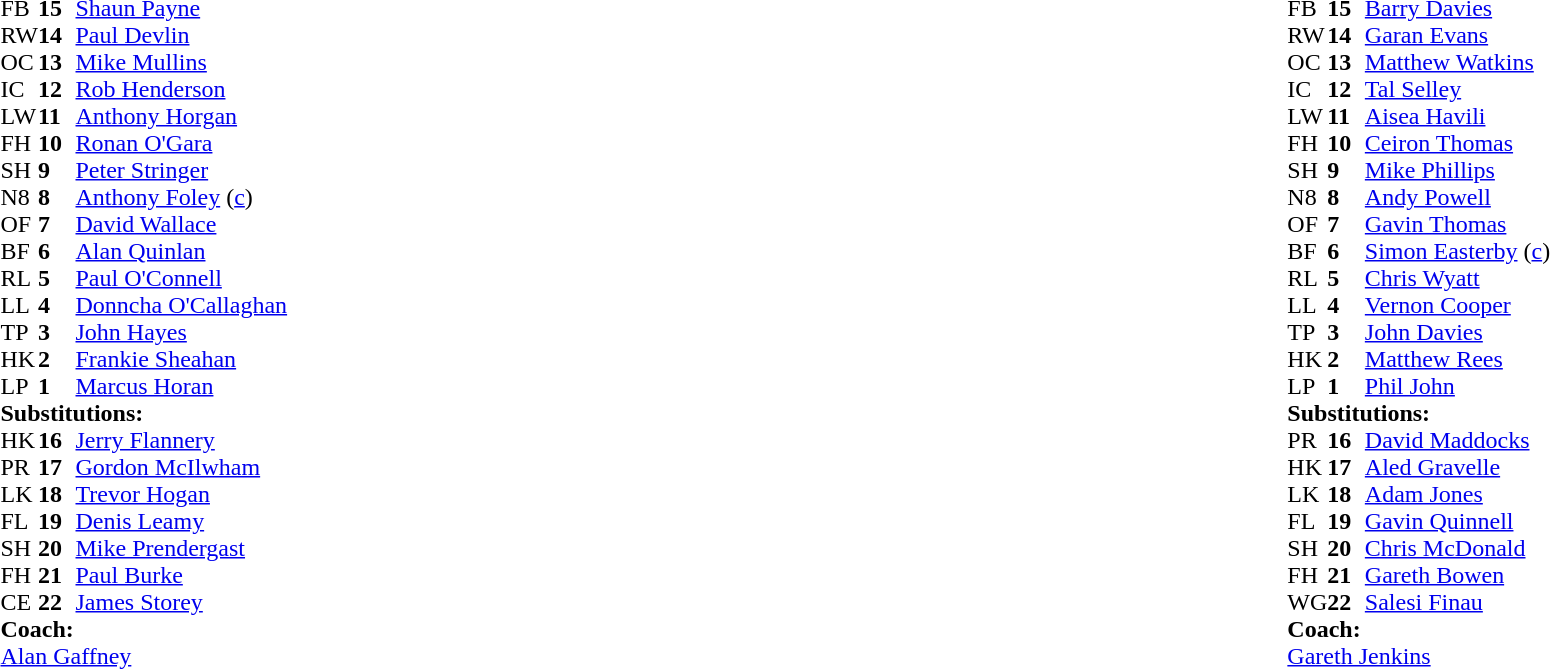<table style="width:100%">
<tr>
<td style="vertical-align:top; width:50%"><br><table cellspacing="0" cellpadding="0">
<tr>
<th width="25"></th>
<th width="25"></th>
</tr>
<tr>
<td>FB</td>
<td><strong>15</strong></td>
<td> <a href='#'>Shaun Payne</a></td>
</tr>
<tr>
<td>RW</td>
<td><strong>14</strong></td>
<td> <a href='#'>Paul Devlin</a></td>
<td></td>
<td></td>
</tr>
<tr>
<td>OC</td>
<td><strong>13</strong></td>
<td> <a href='#'>Mike Mullins</a></td>
</tr>
<tr>
<td>IC</td>
<td><strong>12</strong></td>
<td> <a href='#'>Rob Henderson</a></td>
</tr>
<tr>
<td>LW</td>
<td><strong>11</strong></td>
<td> <a href='#'>Anthony Horgan</a></td>
</tr>
<tr>
<td>FH</td>
<td><strong>10</strong></td>
<td> <a href='#'>Ronan O'Gara</a></td>
</tr>
<tr>
<td>SH</td>
<td><strong>9</strong></td>
<td> <a href='#'>Peter Stringer</a></td>
</tr>
<tr>
<td>N8</td>
<td><strong>8</strong></td>
<td> <a href='#'>Anthony Foley</a> (<a href='#'>c</a>)</td>
</tr>
<tr>
<td>OF</td>
<td><strong>7</strong></td>
<td> <a href='#'>David Wallace</a></td>
</tr>
<tr>
<td>BF</td>
<td><strong>6</strong></td>
<td> <a href='#'>Alan Quinlan</a></td>
</tr>
<tr>
<td>RL</td>
<td><strong>5</strong></td>
<td> <a href='#'>Paul O'Connell</a></td>
</tr>
<tr>
<td>LL</td>
<td><strong>4</strong></td>
<td> <a href='#'>Donncha O'Callaghan</a></td>
</tr>
<tr>
<td>TP</td>
<td><strong>3</strong></td>
<td> <a href='#'>John Hayes</a></td>
</tr>
<tr>
<td>HK</td>
<td><strong>2</strong></td>
<td> <a href='#'>Frankie Sheahan</a></td>
</tr>
<tr>
<td>LP</td>
<td><strong>1</strong></td>
<td> <a href='#'>Marcus Horan</a></td>
<td></td>
<td></td>
</tr>
<tr>
<td colspan="3"><strong>Substitutions:</strong></td>
</tr>
<tr>
<td>HK</td>
<td><strong>16</strong></td>
<td> <a href='#'>Jerry Flannery</a></td>
</tr>
<tr>
<td>PR</td>
<td><strong>17</strong></td>
<td> <a href='#'>Gordon McIlwham</a></td>
<td></td>
<td></td>
</tr>
<tr>
<td>LK</td>
<td><strong>18</strong></td>
<td> <a href='#'>Trevor Hogan</a></td>
</tr>
<tr>
<td>FL</td>
<td><strong>19</strong></td>
<td> <a href='#'>Denis Leamy</a></td>
<td></td>
<td></td>
</tr>
<tr>
<td>SH</td>
<td><strong>20</strong></td>
<td> <a href='#'>Mike Prendergast</a></td>
</tr>
<tr>
<td>FH</td>
<td><strong>21</strong></td>
<td> <a href='#'>Paul Burke</a></td>
</tr>
<tr>
<td>CE</td>
<td><strong>22</strong></td>
<td> <a href='#'>James Storey</a></td>
</tr>
<tr>
<td colspan="3"><strong>Coach:</strong></td>
</tr>
<tr>
<td colspan="3"> <a href='#'>Alan Gaffney</a></td>
</tr>
</table>
</td>
<td style="vertical-align:top"></td>
<td style="vertical-align:top;width:50%"><br><table cellspacing="0" cellpadding="0" style="margin:auto">
<tr>
<th width="25"></th>
<th width="25"></th>
</tr>
<tr>
<td>FB</td>
<td><strong>15</strong></td>
<td> <a href='#'>Barry Davies</a></td>
</tr>
<tr>
<td>RW</td>
<td><strong>14</strong></td>
<td> <a href='#'>Garan Evans</a></td>
</tr>
<tr>
<td>OC</td>
<td><strong>13</strong></td>
<td> <a href='#'>Matthew Watkins</a></td>
</tr>
<tr>
<td>IC</td>
<td><strong>12</strong></td>
<td> <a href='#'>Tal Selley</a></td>
</tr>
<tr>
<td>LW</td>
<td><strong>11</strong></td>
<td> <a href='#'>Aisea Havili</a></td>
<td></td>
<td></td>
</tr>
<tr>
<td>FH</td>
<td><strong>10</strong></td>
<td> <a href='#'>Ceiron Thomas</a></td>
</tr>
<tr>
<td>SH</td>
<td><strong>9</strong></td>
<td> <a href='#'>Mike Phillips</a></td>
</tr>
<tr>
<td>N8</td>
<td><strong>8</strong></td>
<td> <a href='#'>Andy Powell</a></td>
<td></td>
<td></td>
</tr>
<tr>
<td>OF</td>
<td><strong>7</strong></td>
<td> <a href='#'>Gavin Thomas</a></td>
</tr>
<tr>
<td>BF</td>
<td><strong>6</strong></td>
<td> <a href='#'>Simon Easterby</a> (<a href='#'>c</a>)</td>
</tr>
<tr>
<td>RL</td>
<td><strong>5</strong></td>
<td> <a href='#'>Chris Wyatt</a></td>
<td></td>
<td></td>
</tr>
<tr>
<td>LL</td>
<td><strong>4</strong></td>
<td> <a href='#'>Vernon Cooper</a></td>
</tr>
<tr>
<td>TP</td>
<td><strong>3</strong></td>
<td> <a href='#'>John Davies</a></td>
</tr>
<tr>
<td>HK</td>
<td><strong>2</strong></td>
<td> <a href='#'>Matthew Rees</a></td>
<td></td>
<td></td>
</tr>
<tr>
<td>LP</td>
<td><strong>1</strong></td>
<td> <a href='#'>Phil John</a></td>
</tr>
<tr>
<td colspan="3"><strong>Substitutions:</strong></td>
</tr>
<tr>
<td>PR</td>
<td><strong>16</strong></td>
<td> <a href='#'>David Maddocks</a></td>
</tr>
<tr>
<td>HK</td>
<td><strong>17</strong></td>
<td> <a href='#'>Aled Gravelle</a></td>
<td></td>
<td></td>
</tr>
<tr>
<td>LK</td>
<td><strong>18</strong></td>
<td> <a href='#'>Adam Jones</a></td>
<td></td>
<td></td>
</tr>
<tr>
<td>FL</td>
<td><strong>19</strong></td>
<td> <a href='#'>Gavin Quinnell</a></td>
<td></td>
<td></td>
</tr>
<tr>
<td>SH</td>
<td><strong>20</strong></td>
<td> <a href='#'>Chris McDonald</a></td>
</tr>
<tr>
<td>FH</td>
<td><strong>21</strong></td>
<td> <a href='#'>Gareth Bowen</a></td>
</tr>
<tr>
<td>WG</td>
<td><strong>22</strong></td>
<td> <a href='#'>Salesi Finau</a></td>
<td></td>
<td></td>
</tr>
<tr>
<td colspan="3"><strong>Coach:</strong></td>
</tr>
<tr>
<td colspan="3"> <a href='#'>Gareth Jenkins</a></td>
</tr>
</table>
</td>
</tr>
</table>
